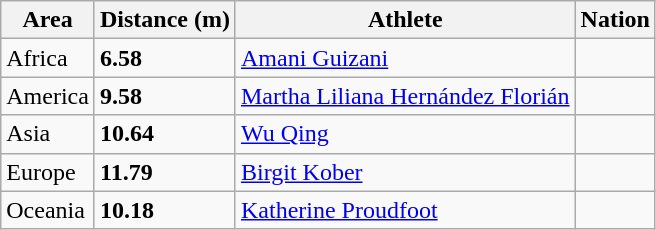<table class="wikitable">
<tr>
<th>Area</th>
<th>Distance (m)</th>
<th>Athlete</th>
<th>Nation</th>
</tr>
<tr>
<td>Africa</td>
<td><strong>6.58</strong></td>
<td><a href='#'>Amani Guizani</a></td>
<td></td>
</tr>
<tr>
<td>America</td>
<td><strong>9.58</strong></td>
<td><a href='#'>Martha Liliana Hernández Florián</a></td>
<td></td>
</tr>
<tr>
<td>Asia</td>
<td><strong>10.64</strong></td>
<td><a href='#'>Wu Qing</a></td>
<td></td>
</tr>
<tr>
<td>Europe</td>
<td><strong>11.79</strong> </td>
<td><a href='#'>Birgit Kober</a></td>
<td></td>
</tr>
<tr>
<td>Oceania</td>
<td><strong>10.18</strong></td>
<td><a href='#'>Katherine Proudfoot</a></td>
<td></td>
</tr>
</table>
